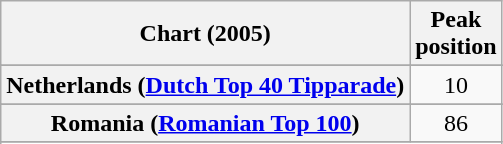<table class="wikitable sortable plainrowheaders" style="text-align:center">
<tr>
<th scope="col">Chart (2005)</th>
<th scope="col">Peak<br>position</th>
</tr>
<tr>
</tr>
<tr>
</tr>
<tr>
<th scope="row">Netherlands (<a href='#'>Dutch Top 40 Tipparade</a>)</th>
<td>10</td>
</tr>
<tr>
</tr>
<tr>
<th scope="row">Romania (<a href='#'>Romanian Top 100</a>)</th>
<td>86</td>
</tr>
<tr>
</tr>
<tr>
</tr>
<tr>
</tr>
</table>
